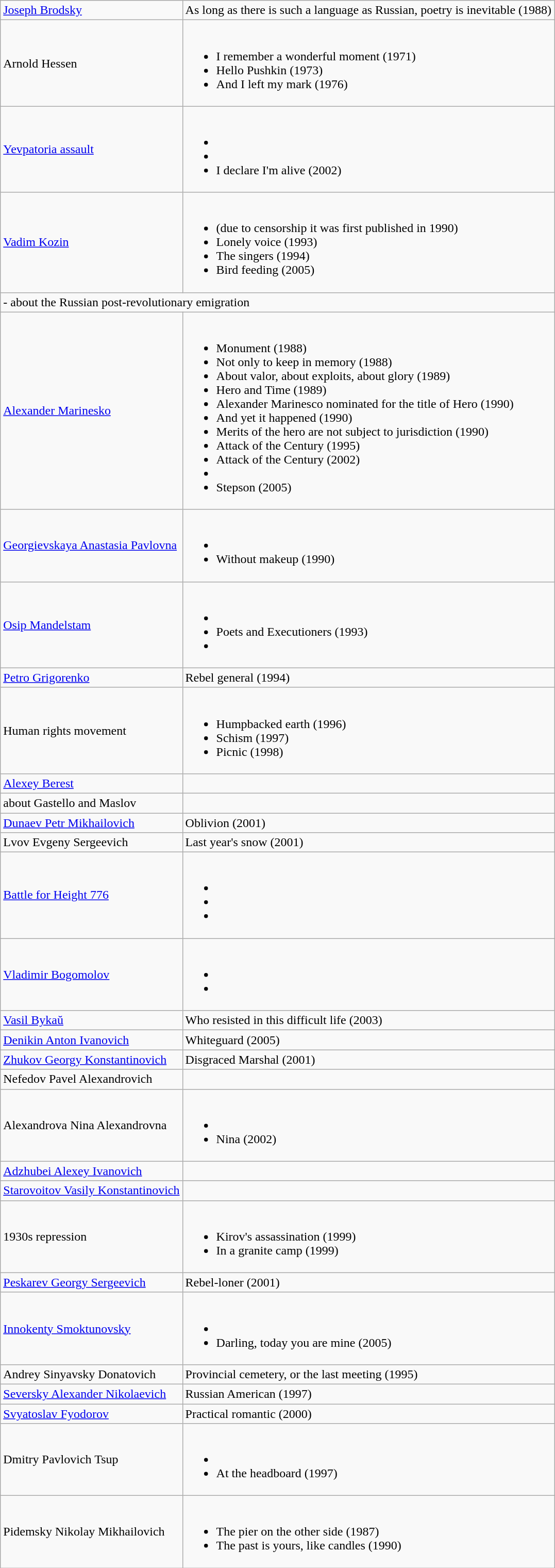<table class="mw-collapsible mw-collapsed wikitable" style="float:center; margin-left:2em">
<tr>
<td><a href='#'>Joseph Brodsky</a></td>
<td>As long as there is such a language as Russian, poetry is inevitable (1988)</td>
</tr>
<tr>
<td>Arnold Hessen</td>
<td><br><ul><li>I remember a wonderful moment (1971)</li><li>Hello Pushkin (1973)</li><li>And I left my mark (1976)</li></ul></td>
</tr>
<tr>
<td><a href='#'>Yevpatoria assault</a></td>
<td><br><ul><li></li><li></li><li>I declare I'm alive (2002)</li></ul></td>
</tr>
<tr>
<td><a href='#'>Vadim Kozin</a></td>
<td><br><ul><li> (due to censorship it was first published in 1990)</li><li>Lonely voice (1993)</li><li>The singers (1994)</li><li>Bird feeding (2005)</li></ul></td>
</tr>
<tr>
<td colspan="2"> - about the Russian post-revolutionary emigration</td>
</tr>
<tr>
<td><a href='#'>Alexander Marinesko</a></td>
<td><br><ul><li>Monument (1988)</li><li>Not only to keep in memory (1988)</li><li>About valor, about exploits, about glory (1989)</li><li>Hero and Time (1989)</li><li>Alexander Marinesco nominated for the title of Hero (1990)</li><li>And yet it happened (1990)</li><li>Merits of the hero are not subject to jurisdiction (1990)</li><li>Attack of the Century (1995)</li><li>Attack of the Century (2002)</li><li></li><li>Stepson (2005)</li></ul></td>
</tr>
<tr>
<td><a href='#'>Georgievskaya Anastasia Pavlovna</a></td>
<td><br><ul><li> </li><li>Without makeup (1990)</li></ul></td>
</tr>
<tr>
<td><a href='#'>Osip Mandelstam</a></td>
<td><br><ul><li></li><li>Poets and Executioners (1993)</li><li></li></ul></td>
</tr>
<tr>
<td><a href='#'>Petro Grigorenko</a></td>
<td>Rebel general (1994)</td>
</tr>
<tr>
<td>Human rights movement</td>
<td><br><ul><li>Humpbacked earth (1996)</li><li>Schism (1997)</li><li>Picnic (1998)</li></ul></td>
</tr>
<tr>
<td><a href='#'>Alexey Berest</a></td>
<td></td>
</tr>
<tr>
<td>about Gastello and Maslov</td>
<td></td>
</tr>
<tr>
<td><a href='#'>Dunaev Petr Mikhailovich</a></td>
<td>Oblivion (2001)</td>
</tr>
<tr>
<td>Lvov Evgeny Sergeevich</td>
<td>Last year's snow (2001)</td>
</tr>
<tr>
<td><a href='#'>Battle for Height 776</a></td>
<td><br><ul><li></li><li></li><li></li></ul></td>
</tr>
<tr>
<td><a href='#'>Vladimir Bogomolov</a></td>
<td><br><ul><li></li><li></li></ul></td>
</tr>
<tr>
<td><a href='#'>Vasil Bykaŭ</a></td>
<td>Who resisted in this difficult life (2003)</td>
</tr>
<tr>
<td><a href='#'>Denikin Anton Ivanovich</a></td>
<td>Whiteguard (2005)</td>
</tr>
<tr>
<td><a href='#'>Zhukov Georgy Konstantinovich</a></td>
<td>Disgraced Marshal (2001)</td>
</tr>
<tr>
<td>Nefedov Pavel Alexandrovich</td>
<td></td>
</tr>
<tr>
<td>Alexandrova Nina Alexandrovna</td>
<td><br><ul><li> </li><li>Nina (2002)</li></ul></td>
</tr>
<tr>
<td><a href='#'>Adzhubei Alexey Ivanovich</a></td>
<td> </td>
</tr>
<tr>
<td><a href='#'>Starovoitov Vasily Konstantinovich</a></td>
<td> </td>
</tr>
<tr>
<td>1930s repression</td>
<td><br><ul><li>Kirov's assassination (1999)</li><li>In a granite camp (1999)</li></ul></td>
</tr>
<tr>
<td><a href='#'>Peskarev Georgy Sergeevich</a></td>
<td>Rebel-loner (2001)</td>
</tr>
<tr>
<td><a href='#'>Innokenty Smoktunovsky</a></td>
<td><br><ul><li> </li><li>Darling, today you are mine (2005)</li></ul></td>
</tr>
<tr>
<td>Andrey Sinyavsky Donatovich</td>
<td>Provincial cemetery, or the last meeting (1995)</td>
</tr>
<tr>
<td><a href='#'>Seversky Alexander Nikolaevich</a></td>
<td>Russian American (1997)</td>
</tr>
<tr>
<td><a href='#'>Svyatoslav Fyodorov</a></td>
<td>Practical romantic (2000)</td>
</tr>
<tr>
<td>Dmitry Pavlovich Tsup</td>
<td><br><ul><li></li><li>At the headboard (1997)</li></ul></td>
</tr>
<tr>
<td>Pidemsky Nikolay Mikhailovich</td>
<td><br><ul><li>The pier on the other side (1987)</li><li>The past is yours, like candles (1990)</li></ul></td>
</tr>
</table>
